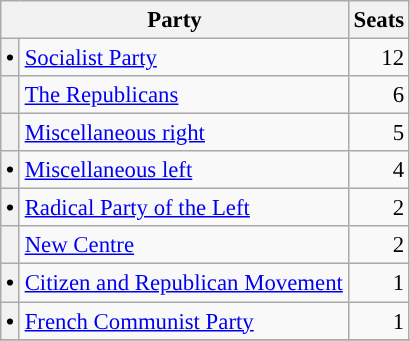<table class="wikitable" style="font-size: 95%;">
<tr>
<th colspan=2>Party</th>
<th>Seats</th>
</tr>
<tr>
<th style="background-color: "><span>•</span></th>
<td><a href='#'>Socialist Party</a></td>
<td align="right">12</td>
</tr>
<tr>
<th style="background-color: "></th>
<td><a href='#'>The Republicans</a></td>
<td align="right">6</td>
</tr>
<tr>
<th style="background-color: "></th>
<td><a href='#'>Miscellaneous right</a></td>
<td align="right">5</td>
</tr>
<tr>
<th style="background-color: "><span>•</span></th>
<td><a href='#'>Miscellaneous left</a></td>
<td align="right">4</td>
</tr>
<tr>
<th style="background-color: "><span>•</span></th>
<td><a href='#'>Radical Party of the Left</a></td>
<td align="right">2</td>
</tr>
<tr>
<th style="background-color: "></th>
<td><a href='#'>New Centre</a></td>
<td align="right">2</td>
</tr>
<tr>
<th style="background-color: "><span>•</span></th>
<td><a href='#'>Citizen and Republican Movement</a></td>
<td align="right">1</td>
</tr>
<tr>
<th style="background-color: "><span>•</span></th>
<td><a href='#'>French Communist Party</a></td>
<td align="right">1</td>
</tr>
<tr>
</tr>
</table>
